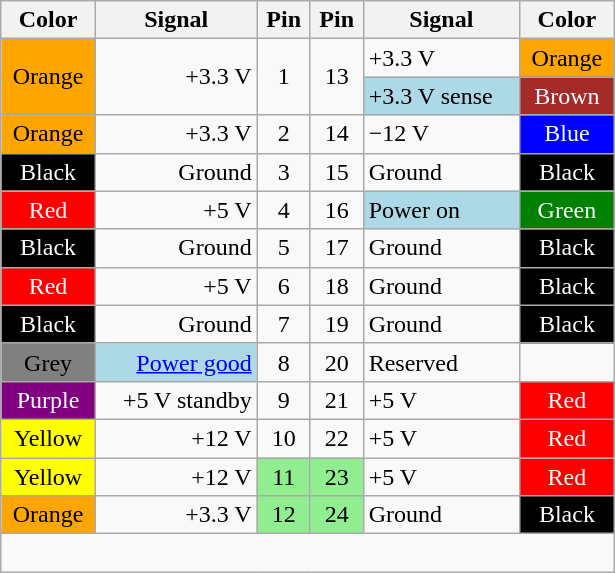<table class="wikitable" style="text-align:center; width:410px;">
<tr>
<th>Color</th>
<th>Signal</th>
<th>Pin</th>
<th>Pin</th>
<th>Signal</th>
<th>Color</th>
</tr>
<tr>
<td style="background:orange; color:black" rowspan="2">Orange</td>
<td style="text-align:right;" rowspan="2">+3.3 V</td>
<td rowspan="2">1</td>
<td rowspan="2">13</td>
<td style="text-align:left;">+3.3 V</td>
<td style="background:orange; color:black">Orange</td>
</tr>
<tr>
<td style="background:lightblue; color:black; text-align:left;">+3.3 V sense</td>
<td style="background:brown; color:white">Brown</td>
</tr>
<tr>
<td style="background:orange; color:black">Orange</td>
<td style="text-align:right;">+3.3 V</td>
<td>2</td>
<td>14</td>
<td style="text-align:left;">−12 V</td>
<td style="background:blue; color:white">Blue</td>
</tr>
<tr>
<td style="background:black; color:white">Black</td>
<td style="text-align:right;">Ground</td>
<td>3</td>
<td>15</td>
<td style="text-align:left;">Ground</td>
<td style="background:black; color: white">Black</td>
</tr>
<tr>
<td style="background:red; color:white">Red</td>
<td style="text-align:right;">+5 V</td>
<td>4</td>
<td>16</td>
<td style="background:lightblue; color:black; text-align:left;">Power on</td>
<td style="background:green; color:white">Green</td>
</tr>
<tr>
<td style="background:black; color:white">Black</td>
<td style="text-align:right;">Ground</td>
<td>5</td>
<td>17</td>
<td style="text-align:left;">Ground</td>
<td style="background:black; color:white">Black</td>
</tr>
<tr>
<td style="background:red; color:white">Red</td>
<td style="text-align:right;">+5 V</td>
<td>6</td>
<td>18</td>
<td style="text-align:left;">Ground</td>
<td style="background:black; color:white">Black</td>
</tr>
<tr>
<td style="background:black; color:white">Black</td>
<td style="text-align:right;">Ground</td>
<td>7</td>
<td>19</td>
<td style="text-align:left;">Ground</td>
<td style="background:black; color:white">Black</td>
</tr>
<tr>
<td style="background:gray; color:black">Grey</td>
<td style="text-align:right;background:lightblue; color:black"><a href='#'>Power good</a></td>
<td>8</td>
<td>20</td>
<td style="text-align:left;">Reserved</td>
<td></td>
</tr>
<tr>
<td style="background:purple; color:white">Purple</td>
<td style="text-align:right;">+5 V standby</td>
<td>9</td>
<td>21</td>
<td style="text-align:left;">+5 V</td>
<td style="background:red; color:white">Red</td>
</tr>
<tr>
<td style="background:yellow; color:black">Yellow</td>
<td style="text-align:right;">+12 V</td>
<td>10</td>
<td>22</td>
<td style="text-align:left;">+5 V</td>
<td style="background:red; color:white">Red</td>
</tr>
<tr>
<td style="background:yellow; color:black">Yellow</td>
<td style="text-align:right;">+12 V</td>
<td style="background:lightgreen; color:black;">11</td>
<td style="background:lightgreen; color:black;">23</td>
<td style="text-align:left;">+5 V</td>
<td style="background:red; color:white">Red</td>
</tr>
<tr>
<td style="background:orange; color:black">Orange</td>
<td style="text-align:right;">+3.3 V</td>
<td style="background:lightgreen; color:black;">12</td>
<td style="background:lightgreen; color:black;">24</td>
<td style="text-align:left;">Ground</td>
<td style="background:black; color:white">Black</td>
</tr>
<tr>
<td colspan="6" style="text-align:left;"><br></td>
</tr>
</table>
